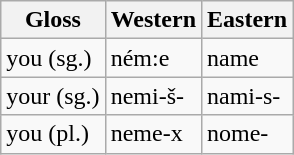<table class="wikitable">
<tr>
<th>Gloss</th>
<th>Western</th>
<th>Eastern</th>
</tr>
<tr>
<td>you (sg.)</td>
<td>ném:e</td>
<td>name</td>
</tr>
<tr>
<td>your (sg.)</td>
<td>nemi-š-</td>
<td>nami-s-</td>
</tr>
<tr>
<td>you (pl.)</td>
<td>neme-x</td>
<td>nome-</td>
</tr>
</table>
